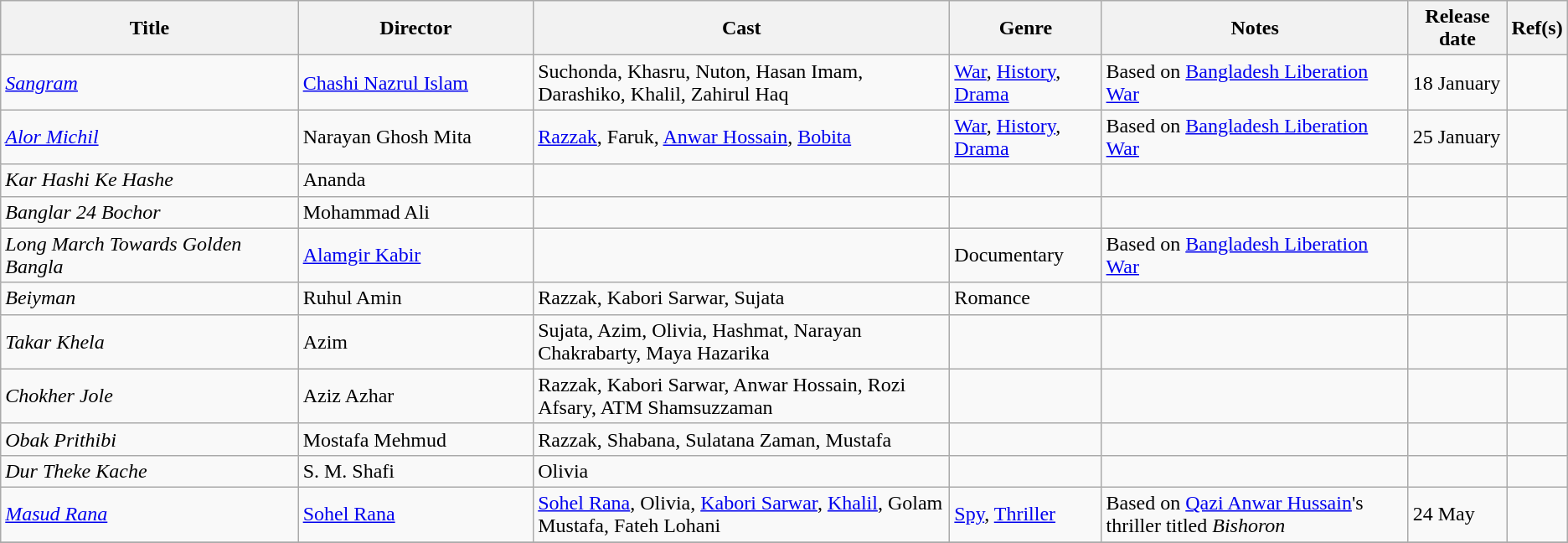<table class="wikitable">
<tr>
<th style="width:19%;">Title</th>
<th style="width:15%;">Director</th>
<th>Cast</th>
<th>Genre</th>
<th>Notes</th>
<th>Release date</th>
<th>Ref(s)</th>
</tr>
<tr>
<td><em><a href='#'>Sangram</a></em></td>
<td><a href='#'>Chashi Nazrul Islam</a></td>
<td>Suchonda, Khasru, Nuton, Hasan Imam, Darashiko, Khalil, Zahirul Haq</td>
<td><a href='#'>War</a>, <a href='#'>History</a>, <a href='#'>Drama</a></td>
<td>Based on <a href='#'>Bangladesh Liberation War</a></td>
<td>18 January</td>
<td></td>
</tr>
<tr>
<td><em><a href='#'>Alor Michil</a></em></td>
<td>Narayan Ghosh Mita</td>
<td><a href='#'>Razzak</a>, Faruk, <a href='#'>Anwar Hossain</a>, <a href='#'>Bobita</a></td>
<td><a href='#'>War</a>, <a href='#'>History</a>, <a href='#'>Drama</a></td>
<td>Based on <a href='#'>Bangladesh Liberation War</a></td>
<td>25 January</td>
<td></td>
</tr>
<tr>
<td><em>Kar Hashi Ke Hashe</em></td>
<td>Ananda</td>
<td></td>
<td></td>
<td></td>
<td></td>
<td></td>
</tr>
<tr>
<td><em>Banglar 24 Bochor</em></td>
<td>Mohammad Ali</td>
<td></td>
<td></td>
<td></td>
<td></td>
<td></td>
</tr>
<tr>
<td><em>Long March Towards Golden Bangla</em></td>
<td><a href='#'>Alamgir Kabir</a></td>
<td></td>
<td>Documentary</td>
<td>Based on <a href='#'>Bangladesh Liberation War</a></td>
<td></td>
<td></td>
</tr>
<tr>
<td><em>Beiyman</em></td>
<td>Ruhul Amin</td>
<td>Razzak, Kabori Sarwar, Sujata</td>
<td>Romance</td>
<td></td>
<td></td>
<td></td>
</tr>
<tr>
<td><em>Takar Khela</em></td>
<td>Azim</td>
<td>Sujata, Azim, Olivia, Hashmat, Narayan Chakrabarty, Maya Hazarika</td>
<td></td>
<td></td>
<td></td>
<td></td>
</tr>
<tr>
<td><em>Chokher Jole</em></td>
<td>Aziz Azhar</td>
<td>Razzak, Kabori Sarwar, Anwar Hossain, Rozi Afsary, ATM Shamsuzzaman</td>
<td></td>
<td></td>
<td></td>
<td></td>
</tr>
<tr>
<td><em>Obak Prithibi</em></td>
<td>Mostafa Mehmud</td>
<td>Razzak, Shabana, Sulatana Zaman, Mustafa</td>
<td></td>
<td></td>
<td></td>
<td></td>
</tr>
<tr>
<td><em>Dur Theke Kache</em></td>
<td>S. M. Shafi</td>
<td>Olivia</td>
<td></td>
<td></td>
<td></td>
<td></td>
</tr>
<tr>
<td><em><a href='#'>Masud Rana</a></em></td>
<td><a href='#'>Sohel Rana</a></td>
<td><a href='#'>Sohel Rana</a>, Olivia, <a href='#'>Kabori Sarwar</a>, <a href='#'>Khalil</a>, Golam Mustafa, Fateh Lohani</td>
<td><a href='#'>Spy</a>, <a href='#'>Thriller</a></td>
<td>Based on <a href='#'>Qazi Anwar Hussain</a>'s thriller titled <em>Bishoron</em></td>
<td>24 May</td>
<td></td>
</tr>
<tr>
</tr>
</table>
